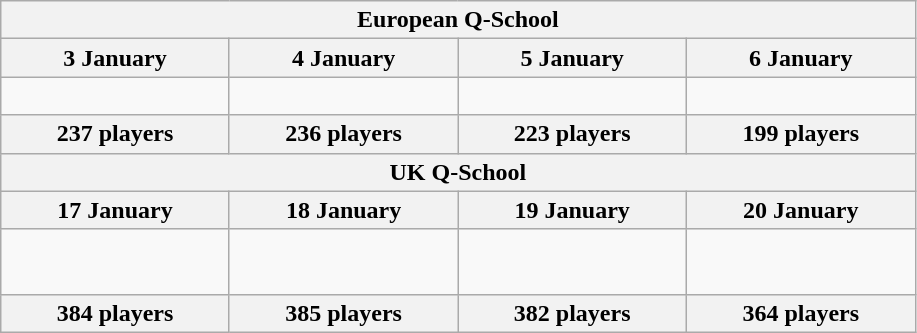<table class="wikitable">
<tr>
<th colspan=4><strong>European Q-School</strong></th>
</tr>
<tr>
<th width=145px>3 January</th>
<th width=145px>4 January</th>
<th width=145px>5 January</th>
<th width=145px>6 January</th>
</tr>
<tr>
<td><br></td>
<td><br></td>
<td><br></td>
<td><br></td>
</tr>
<tr>
<th>237 players</th>
<th>236 players</th>
<th>223 players</th>
<th>199 players</th>
</tr>
<tr>
<th colspan=4><strong>UK Q-School</strong></th>
</tr>
<tr>
<th width=145px>17 January</th>
<th width=145px>18 January</th>
<th width=145px>19 January</th>
<th width=145px>20 January</th>
</tr>
<tr>
<td><br> <br>
</td>
<td><br> <br>
</td>
<td><br> <br>
</td>
<td><br><br>
</td>
</tr>
<tr>
<th>384 players</th>
<th>385 players</th>
<th>382 players</th>
<th>364 players</th>
</tr>
</table>
